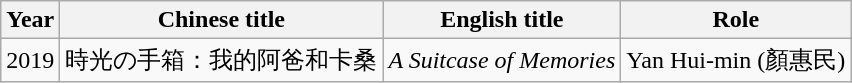<table class="wikitable">
<tr>
<th>Year</th>
<th>Chinese title</th>
<th>English title</th>
<th>Role</th>
</tr>
<tr>
<td>2019</td>
<td>時光の手箱：我的阿爸和卡桑</td>
<td><em>A Suitcase of Memories</em></td>
<td>Yan Hui-min (顏惠民)</td>
</tr>
</table>
